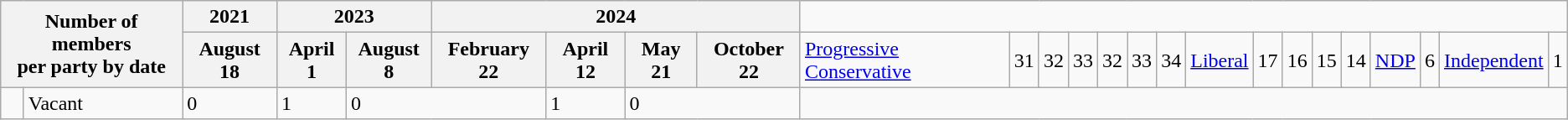<table class="wikitable">
<tr>
<th colspan="2" rowspan="2">Number of members<br>per party by date</th>
<th>2021</th>
<th colspan=2>2023</th>
<th colspan=4>2024</th>
</tr>
<tr>
<th>August 18</th>
<th>April 1</th>
<th>August 8</th>
<th>February 22</th>
<th>April 12</th>
<th>May 21</th>
<th>October 22<br></th>
<td><a href='#'>Progressive Conservative</a></td>
<td colspan=2>31</td>
<td>32</td>
<td>33</td>
<td>32</td>
<td>33</td>
<td>34<br></td>
<td><a href='#'>Liberal</a></td>
<td>17</td>
<td colspan=2>16</td>
<td colspan=3>15</td>
<td>14<br></td>
<td><a href='#'>NDP</a></td>
<td colspan=7>6<br></td>
<td><a href='#'>Independent</a></td>
<td colspan=7>1</td>
</tr>
<tr>
<td></td>
<td>Vacant</td>
<td>0</td>
<td>1</td>
<td colspan=2>0</td>
<td>1</td>
<td colspan=2>0</td>
</tr>
</table>
